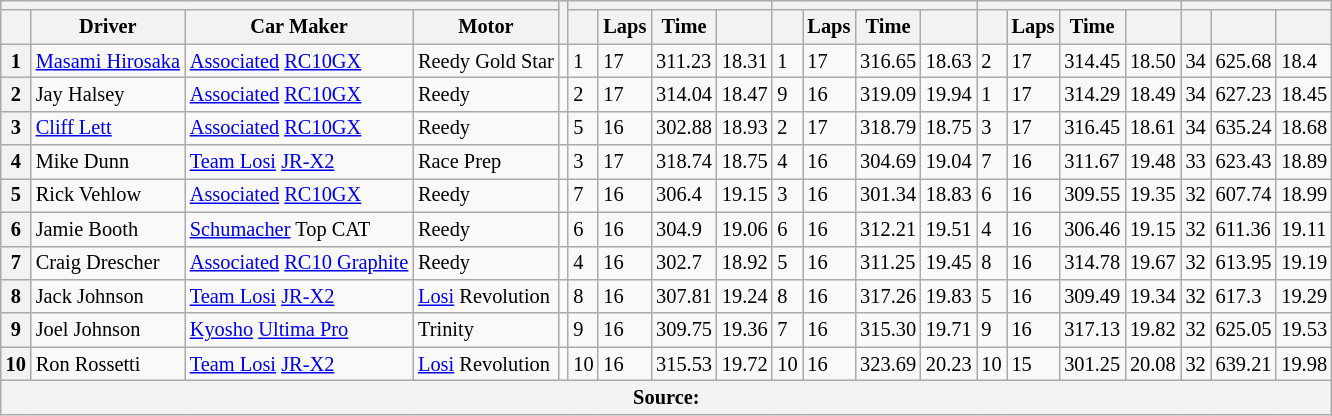<table class="wikitable" style="font-size:85%;">
<tr>
<th colspan="4"></th>
<th rowspan="2" style="text-align:center;"></th>
<th colspan="4" style="text-align:center;"></th>
<th colspan="4" style="text-align:center;"></th>
<th colspan="4" style="text-align:center;"></th>
<th colspan="3" style="text-align:center;"></th>
</tr>
<tr>
<th style="text-align:center;"></th>
<th style="text-align:center;">Driver</th>
<th style="text-align:center;">Car Maker</th>
<th>Motor</th>
<th style="text-align:center;"></th>
<th style="text-align:center;">Laps</th>
<th style="text-align:center;">Time</th>
<th style="text-align:center;"></th>
<th style="text-align:center;"></th>
<th style="text-align:center;">Laps</th>
<th style="text-align:center;">Time</th>
<th style="text-align:center;"></th>
<th style="text-align:center;"></th>
<th style="text-align:center;">Laps</th>
<th style="text-align:center;">Time</th>
<th style="text-align:center;"></th>
<th style="text-align:center;"></th>
<th style="text-align:center;"></th>
<th style="text-align:center;"></th>
</tr>
<tr>
<th>1</th>
<td> <a href='#'>Masami Hirosaka</a></td>
<td><a href='#'>Associated</a> <a href='#'>RC10GX</a></td>
<td>Reedy Gold Star</td>
<td></td>
<td>1</td>
<td>17</td>
<td>311.23</td>
<td>18.31</td>
<td>1</td>
<td>17</td>
<td>316.65</td>
<td>18.63</td>
<td>2</td>
<td>17</td>
<td>314.45</td>
<td>18.50</td>
<td>34</td>
<td>625.68</td>
<td>18.4</td>
</tr>
<tr>
<th>2</th>
<td> Jay Halsey</td>
<td><a href='#'>Associated</a> <a href='#'>RC10GX</a></td>
<td>Reedy</td>
<td></td>
<td>2</td>
<td>17</td>
<td>314.04</td>
<td>18.47</td>
<td>9</td>
<td>16</td>
<td>319.09</td>
<td>19.94</td>
<td>1</td>
<td>17</td>
<td>314.29</td>
<td>18.49</td>
<td>34</td>
<td>627.23</td>
<td>18.45</td>
</tr>
<tr>
<th>3</th>
<td> <a href='#'>Cliff Lett</a></td>
<td><a href='#'>Associated</a> <a href='#'>RC10GX</a></td>
<td>Reedy</td>
<td></td>
<td>5</td>
<td>16</td>
<td>302.88</td>
<td>18.93</td>
<td>2</td>
<td>17</td>
<td>318.79</td>
<td>18.75</td>
<td>3</td>
<td>17</td>
<td>316.45</td>
<td>18.61</td>
<td>34</td>
<td>635.24</td>
<td>18.68</td>
</tr>
<tr>
<th>4</th>
<td> Mike Dunn</td>
<td><a href='#'>Team Losi</a> <a href='#'>JR-X2</a></td>
<td>Race Prep</td>
<td></td>
<td>3</td>
<td>17</td>
<td>318.74</td>
<td>18.75</td>
<td>4</td>
<td>16</td>
<td>304.69</td>
<td>19.04</td>
<td>7</td>
<td>16</td>
<td>311.67</td>
<td>19.48</td>
<td>33</td>
<td>623.43</td>
<td>18.89</td>
</tr>
<tr>
<th>5</th>
<td> Rick Vehlow</td>
<td><a href='#'>Associated</a> <a href='#'>RC10GX</a></td>
<td>Reedy</td>
<td></td>
<td>7</td>
<td>16</td>
<td>306.4</td>
<td>19.15</td>
<td>3</td>
<td>16</td>
<td>301.34</td>
<td>18.83</td>
<td>6</td>
<td>16</td>
<td>309.55</td>
<td>19.35</td>
<td>32</td>
<td>607.74</td>
<td>18.99</td>
</tr>
<tr>
<th>6</th>
<td> Jamie Booth</td>
<td><a href='#'>Schumacher</a> Top CAT</td>
<td>Reedy</td>
<td></td>
<td>6</td>
<td>16</td>
<td>304.9</td>
<td>19.06</td>
<td>6</td>
<td>16</td>
<td>312.21</td>
<td>19.51</td>
<td>4</td>
<td>16</td>
<td>306.46</td>
<td>19.15</td>
<td>32</td>
<td>611.36</td>
<td>19.11</td>
</tr>
<tr>
<th>7</th>
<td> Craig Drescher</td>
<td><a href='#'>Associated</a> <a href='#'>RC10 Graphite</a></td>
<td>Reedy</td>
<td></td>
<td>4</td>
<td>16</td>
<td>302.7</td>
<td>18.92</td>
<td>5</td>
<td>16</td>
<td>311.25</td>
<td>19.45</td>
<td>8</td>
<td>16</td>
<td>314.78</td>
<td>19.67</td>
<td>32</td>
<td>613.95</td>
<td>19.19</td>
</tr>
<tr>
<th>8</th>
<td> Jack Johnson</td>
<td><a href='#'>Team Losi</a> <a href='#'>JR-X2</a></td>
<td><a href='#'>Losi</a> Revolution</td>
<td></td>
<td>8</td>
<td>16</td>
<td>307.81</td>
<td>19.24</td>
<td>8</td>
<td>16</td>
<td>317.26</td>
<td>19.83</td>
<td>5</td>
<td>16</td>
<td>309.49</td>
<td>19.34</td>
<td>32</td>
<td>617.3</td>
<td>19.29</td>
</tr>
<tr>
<th>9</th>
<td> Joel Johnson</td>
<td><a href='#'>Kyosho</a> <a href='#'>Ultima Pro</a></td>
<td>Trinity</td>
<td></td>
<td>9</td>
<td>16</td>
<td>309.75</td>
<td>19.36</td>
<td>7</td>
<td>16</td>
<td>315.30</td>
<td>19.71</td>
<td>9</td>
<td>16</td>
<td>317.13</td>
<td>19.82</td>
<td>32</td>
<td>625.05</td>
<td>19.53</td>
</tr>
<tr>
<th>10</th>
<td> Ron Rossetti</td>
<td><a href='#'>Team Losi</a> <a href='#'>JR-X2</a></td>
<td><a href='#'>Losi</a> Revolution</td>
<td></td>
<td>10</td>
<td>16</td>
<td>315.53</td>
<td>19.72</td>
<td>10</td>
<td>16</td>
<td>323.69</td>
<td>20.23</td>
<td>10</td>
<td>15</td>
<td>301.25</td>
<td>20.08</td>
<td>32</td>
<td>639.21</td>
<td>19.98</td>
</tr>
<tr>
<th style="background-color:#f2f3f4" colspan=22>Source:</th>
</tr>
</table>
